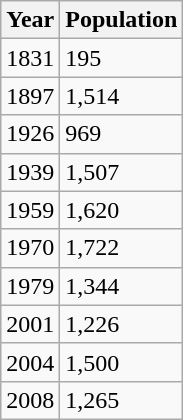<table class="wikitable">
<tr>
<th>Year</th>
<th>Population</th>
</tr>
<tr>
<td>1831</td>
<td>195</td>
</tr>
<tr>
<td>1897</td>
<td>1,514</td>
</tr>
<tr>
<td>1926</td>
<td>969</td>
</tr>
<tr>
<td>1939</td>
<td>1,507</td>
</tr>
<tr>
<td>1959</td>
<td>1,620</td>
</tr>
<tr>
<td>1970</td>
<td>1,722</td>
</tr>
<tr>
<td>1979</td>
<td>1,344</td>
</tr>
<tr>
<td>2001</td>
<td>1,226</td>
</tr>
<tr>
<td>2004</td>
<td>1,500</td>
</tr>
<tr>
<td>2008</td>
<td>1,265</td>
</tr>
</table>
